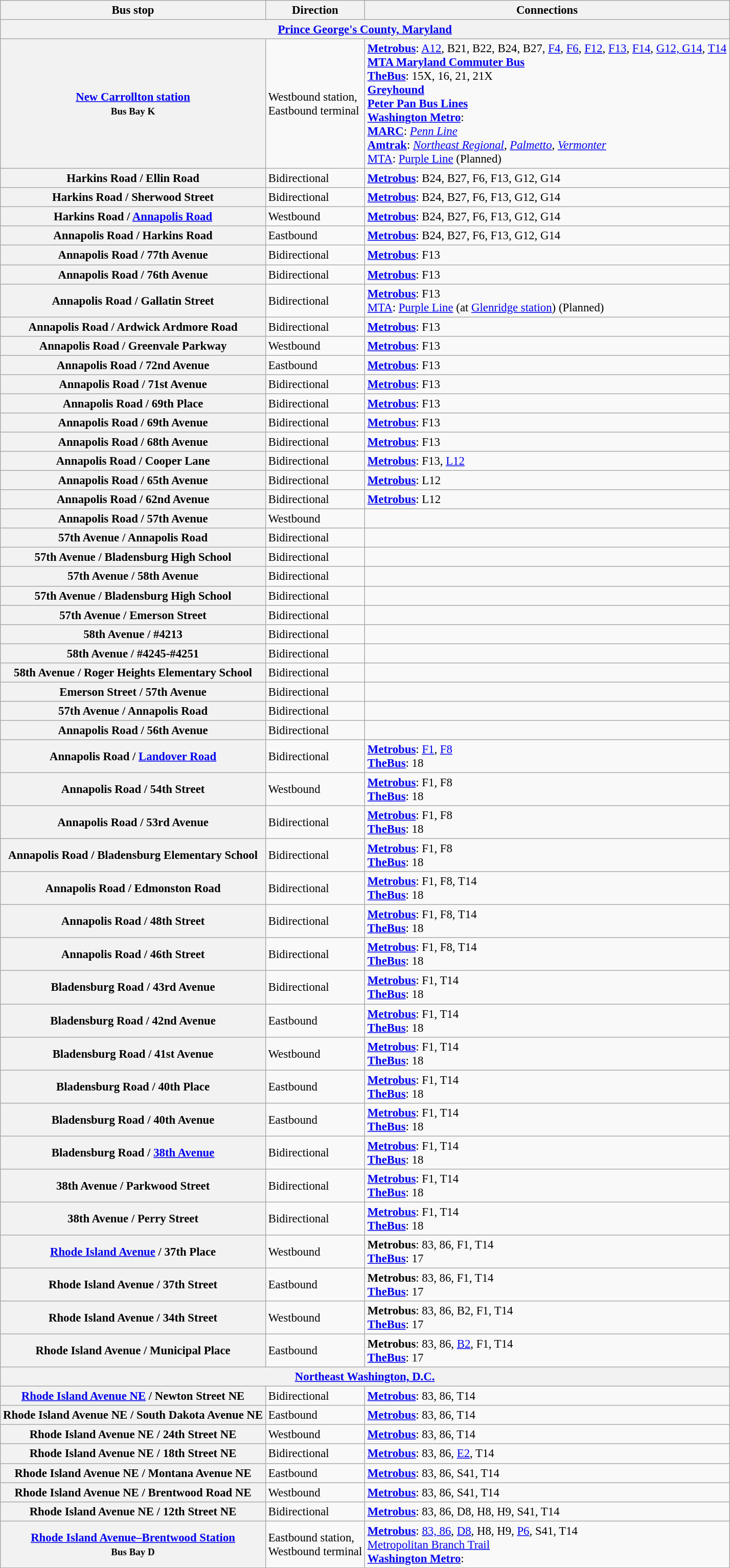<table class="wikitable collapsible collapsed" style="font-size: 95%;">
<tr>
<th>Bus stop</th>
<th>Direction</th>
<th>Connections</th>
</tr>
<tr>
<th colspan="5"><a href='#'>Prince George's County, Maryland</a></th>
</tr>
<tr>
<th><a href='#'>New Carrollton station</a><br><small>Bus Bay K</small></th>
<td>Westbound station,<br>Eastbound terminal</td>
<td> <strong><a href='#'>Metrobus</a></strong>: <a href='#'>A12</a>, B21, B22, B24, B27, <a href='#'>F4</a>, <a href='#'>F6</a>, <a href='#'>F12</a>, <a href='#'>F13</a>, <a href='#'>F14</a>, <a href='#'>G12, G14</a>, <a href='#'>T14</a><br>  <strong><a href='#'>MTA Maryland Commuter Bus</a></strong><br>  <strong><a href='#'>TheBus</a></strong>: 15X, 16, 21, 21X<br>  <strong><a href='#'>Greyhound</a></strong><br>  <strong><a href='#'>Peter Pan Bus Lines</a></strong><br> <strong><a href='#'>Washington Metro</a></strong>: <br> <strong><a href='#'>MARC</a></strong>: <em><a href='#'>Penn Line</a></em><br> <strong><a href='#'>Amtrak</a></strong>: <em><a href='#'>Northeast Regional</a>, <a href='#'>Palmetto</a></em>, <em><a href='#'>Vermonter</a></em><br> <a href='#'>MTA</a>: <a href='#'>Purple Line</a> (Planned)</td>
</tr>
<tr>
<th>Harkins Road / Ellin Road</th>
<td>Bidirectional</td>
<td> <strong><a href='#'>Metrobus</a></strong>: B24, B27, F6, F13, G12, G14</td>
</tr>
<tr>
<th>Harkins Road / Sherwood Street</th>
<td>Bidirectional</td>
<td> <strong><a href='#'>Metrobus</a></strong>: B24, B27, F6, F13, G12, G14</td>
</tr>
<tr>
<th>Harkins Road / <a href='#'>Annapolis Road</a></th>
<td>Westbound</td>
<td> <strong><a href='#'>Metrobus</a></strong>: B24, B27, F6, F13, G12, G14</td>
</tr>
<tr>
<th>Annapolis Road / Harkins Road</th>
<td>Eastbound</td>
<td> <strong><a href='#'>Metrobus</a></strong>: B24, B27, F6, F13, G12, G14</td>
</tr>
<tr>
<th>Annapolis Road / 77th Avenue</th>
<td>Bidirectional</td>
<td> <strong><a href='#'>Metrobus</a></strong>: F13</td>
</tr>
<tr>
<th>Annapolis Road / 76th Avenue</th>
<td>Bidirectional</td>
<td> <strong><a href='#'>Metrobus</a></strong>: F13</td>
</tr>
<tr>
<th>Annapolis Road / Gallatin Street</th>
<td>Bidirectional</td>
<td> <strong><a href='#'>Metrobus</a></strong>: F13<br> <a href='#'>MTA</a>: <a href='#'>Purple Line</a> (at <a href='#'>Glenridge station</a>) (Planned)</td>
</tr>
<tr>
<th>Annapolis Road / Ardwick Ardmore Road</th>
<td>Bidirectional</td>
<td> <strong><a href='#'>Metrobus</a></strong>: F13</td>
</tr>
<tr>
<th>Annapolis Road / Greenvale Parkway</th>
<td>Westbound</td>
<td> <strong><a href='#'>Metrobus</a></strong>: F13</td>
</tr>
<tr>
<th>Annapolis Road / 72nd Avenue</th>
<td>Eastbound</td>
<td> <strong><a href='#'>Metrobus</a></strong>: F13</td>
</tr>
<tr>
<th>Annapolis Road / 71st Avenue</th>
<td>Bidirectional</td>
<td> <strong><a href='#'>Metrobus</a></strong>: F13</td>
</tr>
<tr>
<th>Annapolis Road / 69th Place</th>
<td>Bidirectional</td>
<td> <strong><a href='#'>Metrobus</a></strong>: F13</td>
</tr>
<tr>
<th>Annapolis Road / 69th Avenue</th>
<td>Bidirectional</td>
<td> <strong><a href='#'>Metrobus</a></strong>: F13</td>
</tr>
<tr>
<th>Annapolis Road / 68th Avenue</th>
<td>Bidirectional</td>
<td> <strong><a href='#'>Metrobus</a></strong>: F13</td>
</tr>
<tr>
<th>Annapolis Road / Cooper Lane</th>
<td>Bidirectional</td>
<td> <strong><a href='#'>Metrobus</a></strong>: F13, <a href='#'>L12</a></td>
</tr>
<tr>
<th>Annapolis Road / 65th Avenue</th>
<td>Bidirectional</td>
<td> <strong><a href='#'>Metrobus</a></strong>: L12</td>
</tr>
<tr>
<th>Annapolis Road / 62nd Avenue</th>
<td>Bidirectional</td>
<td> <strong><a href='#'>Metrobus</a></strong>: L12</td>
</tr>
<tr>
<th>Annapolis Road / 57th Avenue</th>
<td>Westbound</td>
<td></td>
</tr>
<tr>
<th>57th Avenue / Annapolis Road</th>
<td>Bidirectional</td>
<td></td>
</tr>
<tr>
<th>57th Avenue / Bladensburg High School</th>
<td>Bidirectional</td>
<td></td>
</tr>
<tr>
<th>57th Avenue / 58th Avenue</th>
<td>Bidirectional</td>
<td></td>
</tr>
<tr>
<th>57th Avenue / Bladensburg High School</th>
<td>Bidirectional</td>
<td></td>
</tr>
<tr>
<th>57th Avenue / Emerson Street</th>
<td>Bidirectional</td>
<td></td>
</tr>
<tr>
<th>58th Avenue / #4213</th>
<td>Bidirectional</td>
<td></td>
</tr>
<tr>
<th>58th Avenue / #4245-#4251</th>
<td>Bidirectional</td>
<td></td>
</tr>
<tr>
<th>58th Avenue / Roger Heights Elementary School</th>
<td>Bidirectional</td>
<td></td>
</tr>
<tr>
<th>Emerson Street / 57th Avenue</th>
<td>Bidirectional</td>
<td></td>
</tr>
<tr>
<th>57th Avenue / Annapolis Road</th>
<td>Bidirectional</td>
<td></td>
</tr>
<tr>
<th>Annapolis Road / 56th Avenue</th>
<td>Bidirectional</td>
<td></td>
</tr>
<tr>
<th>Annapolis Road / <a href='#'>Landover Road</a></th>
<td>Bidirectional</td>
<td> <strong><a href='#'>Metrobus</a></strong>: <a href='#'>F1</a>, <a href='#'>F8</a><br> <strong><a href='#'>TheBus</a></strong>: 18</td>
</tr>
<tr>
<th>Annapolis Road / 54th Street</th>
<td>Westbound</td>
<td> <strong><a href='#'>Metrobus</a></strong>: F1, F8<br> <strong><a href='#'>TheBus</a></strong>: 18</td>
</tr>
<tr>
<th>Annapolis Road / 53rd Avenue</th>
<td>Bidirectional</td>
<td> <strong><a href='#'>Metrobus</a></strong>: F1, F8<br> <strong><a href='#'>TheBus</a></strong>: 18</td>
</tr>
<tr>
<th>Annapolis Road / Bladensburg Elementary School</th>
<td>Bidirectional</td>
<td> <strong><a href='#'>Metrobus</a></strong>: F1, F8<br> <strong><a href='#'>TheBus</a></strong>: 18</td>
</tr>
<tr>
<th>Annapolis Road / Edmonston Road</th>
<td>Bidirectional</td>
<td> <strong><a href='#'>Metrobus</a></strong>: F1, F8, T14<br> <strong><a href='#'>TheBus</a></strong>: 18</td>
</tr>
<tr>
<th>Annapolis Road / 48th Street</th>
<td>Bidirectional</td>
<td> <strong><a href='#'>Metrobus</a></strong>: F1, F8, T14<br> <strong><a href='#'>TheBus</a></strong>: 18</td>
</tr>
<tr>
<th>Annapolis Road / 46th Street</th>
<td>Bidirectional</td>
<td> <strong><a href='#'>Metrobus</a></strong>: F1, F8, T14<br> <strong><a href='#'>TheBus</a></strong>: 18</td>
</tr>
<tr>
<th>Bladensburg Road / 43rd Avenue</th>
<td>Bidirectional</td>
<td> <strong><a href='#'>Metrobus</a></strong>: F1, T14<br> <strong><a href='#'>TheBus</a></strong>: 18</td>
</tr>
<tr>
<th>Bladensburg Road / 42nd Avenue</th>
<td>Eastbound</td>
<td> <strong><a href='#'>Metrobus</a></strong>: F1, T14<br> <strong><a href='#'>TheBus</a></strong>: 18</td>
</tr>
<tr>
<th>Bladensburg Road / 41st Avenue</th>
<td>Westbound</td>
<td> <strong><a href='#'>Metrobus</a></strong>: F1, T14<br> <strong><a href='#'>TheBus</a></strong>: 18</td>
</tr>
<tr>
<th>Bladensburg Road / 40th Place</th>
<td>Eastbound</td>
<td> <strong><a href='#'>Metrobus</a></strong>: F1, T14<br> <strong><a href='#'>TheBus</a></strong>: 18</td>
</tr>
<tr>
<th>Bladensburg Road / 40th Avenue</th>
<td>Eastbound</td>
<td> <strong><a href='#'>Metrobus</a></strong>: F1, T14<br> <strong><a href='#'>TheBus</a></strong>: 18</td>
</tr>
<tr>
<th>Bladensburg Road / <a href='#'>38th Avenue</a></th>
<td>Bidirectional</td>
<td> <strong><a href='#'>Metrobus</a></strong>: F1, T14<br> <strong><a href='#'>TheBus</a></strong>: 18</td>
</tr>
<tr>
<th>38th Avenue / Parkwood Street</th>
<td>Bidirectional</td>
<td> <strong><a href='#'>Metrobus</a></strong>: F1, T14<br> <strong><a href='#'>TheBus</a></strong>: 18</td>
</tr>
<tr>
<th>38th Avenue / Perry Street</th>
<td>Bidirectional</td>
<td> <strong><a href='#'>Metrobus</a></strong>: F1, T14<br> <strong><a href='#'>TheBus</a></strong>: 18</td>
</tr>
<tr>
<th><a href='#'>Rhode Island Avenue</a> / 37th Place</th>
<td>Westbound</td>
<td> <strong>Metrobus</strong>: 83, 86, F1, T14<br> <strong><a href='#'>TheBus</a></strong>: 17</td>
</tr>
<tr>
<th>Rhode Island Avenue / 37th Street</th>
<td>Eastbound</td>
<td> <strong>Metrobus</strong>: 83, 86, F1, T14<br> <strong><a href='#'>TheBus</a></strong>: 17</td>
</tr>
<tr>
<th>Rhode Island Avenue / 34th Street</th>
<td>Westbound</td>
<td> <strong>Metrobus</strong>: 83, 86, B2, F1, T14<br> <strong><a href='#'>TheBus</a></strong>: 17</td>
</tr>
<tr>
<th>Rhode Island Avenue / Municipal Place</th>
<td>Eastbound</td>
<td> <strong>Metrobus</strong>: 83, 86, <a href='#'>B2</a>, F1, T14<br> <strong><a href='#'>TheBus</a></strong>: 17</td>
</tr>
<tr>
<th colspan="5"><a href='#'>Northeast Washington, D.C.</a></th>
</tr>
<tr>
<th><a href='#'>Rhode Island Avenue NE</a> / Newton Street NE</th>
<td>Bidirectional</td>
<td> <strong><a href='#'>Metrobus</a></strong>: 83, 86, T14</td>
</tr>
<tr>
<th>Rhode Island Avenue NE / South Dakota Avenue NE</th>
<td>Eastbound</td>
<td> <strong><a href='#'>Metrobus</a></strong>: 83, 86, T14</td>
</tr>
<tr>
<th>Rhode Island Avenue NE / 24th Street NE</th>
<td>Westbound</td>
<td> <strong><a href='#'>Metrobus</a></strong>: 83, 86, T14</td>
</tr>
<tr>
<th>Rhode Island Avenue NE / 18th Street NE</th>
<td>Bidirectional</td>
<td> <strong><a href='#'>Metrobus</a></strong>: 83, 86, <a href='#'>E2</a>, T14</td>
</tr>
<tr>
<th>Rhode Island Avenue NE / Montana Avenue NE</th>
<td>Eastbound</td>
<td> <strong><a href='#'>Metrobus</a></strong>: 83, 86, S41, T14</td>
</tr>
<tr>
<th>Rhode Island Avenue NE / Brentwood Road NE</th>
<td>Westbound</td>
<td> <strong><a href='#'>Metrobus</a></strong>: 83, 86, S41, T14</td>
</tr>
<tr>
<th>Rhode Island Avenue NE / 12th Street NE</th>
<td>Bidirectional</td>
<td> <strong><a href='#'>Metrobus</a></strong>: 83, 86, D8, H8, H9, S41, T14</td>
</tr>
<tr>
<th><a href='#'>Rhode Island Avenue–Brentwood Station</a><br><small>Bus Bay D</small></th>
<td>Eastbound station,<br>Westbound terminal</td>
<td> <strong><a href='#'>Metrobus</a></strong>: <a href='#'>83, 86</a>, <a href='#'>D8</a>, H8, H9, <a href='#'>P6</a>, S41, T14<br>  <a href='#'>Metropolitan Branch Trail</a><br>  <strong><a href='#'>Washington Metro</a></strong>: </td>
</tr>
<tr>
</tr>
</table>
